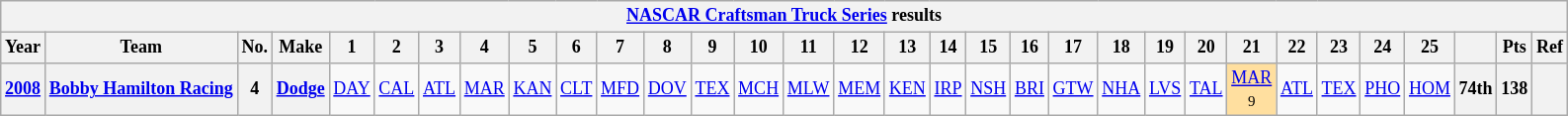<table class="wikitable" style="text-align:center; font-size:75%">
<tr>
<th colspan=45><a href='#'>NASCAR Craftsman Truck Series</a> results</th>
</tr>
<tr>
<th>Year</th>
<th>Team</th>
<th>No.</th>
<th>Make</th>
<th>1</th>
<th>2</th>
<th>3</th>
<th>4</th>
<th>5</th>
<th>6</th>
<th>7</th>
<th>8</th>
<th>9</th>
<th>10</th>
<th>11</th>
<th>12</th>
<th>13</th>
<th>14</th>
<th>15</th>
<th>16</th>
<th>17</th>
<th>18</th>
<th>19</th>
<th>20</th>
<th>21</th>
<th>22</th>
<th>23</th>
<th>24</th>
<th>25</th>
<th></th>
<th>Pts</th>
<th>Ref</th>
</tr>
<tr>
<th><a href='#'>2008</a></th>
<th nowrap><a href='#'>Bobby Hamilton Racing</a></th>
<th>4</th>
<th><a href='#'>Dodge</a></th>
<td><a href='#'>DAY</a></td>
<td><a href='#'>CAL</a></td>
<td><a href='#'>ATL</a></td>
<td><a href='#'>MAR</a></td>
<td><a href='#'>KAN</a></td>
<td><a href='#'>CLT</a></td>
<td><a href='#'>MFD</a></td>
<td><a href='#'>DOV</a></td>
<td><a href='#'>TEX</a></td>
<td><a href='#'>MCH</a></td>
<td><a href='#'>MLW</a></td>
<td><a href='#'>MEM</a></td>
<td><a href='#'>KEN</a></td>
<td><a href='#'>IRP</a></td>
<td><a href='#'>NSH</a></td>
<td><a href='#'>BRI</a></td>
<td><a href='#'>GTW</a></td>
<td><a href='#'>NHA</a></td>
<td><a href='#'>LVS</a></td>
<td><a href='#'>TAL</a></td>
<td style="background:#FFDF9F;"><a href='#'>MAR</a><br><small>9</small></td>
<td><a href='#'>ATL</a></td>
<td><a href='#'>TEX</a></td>
<td><a href='#'>PHO</a></td>
<td><a href='#'>HOM</a></td>
<th>74th</th>
<th>138</th>
<th></th>
</tr>
</table>
